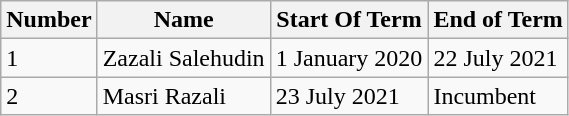<table class="wikitable sortable">
<tr>
<th>Number</th>
<th>Name</th>
<th>Start Of Term</th>
<th>End of Term</th>
</tr>
<tr>
<td>1</td>
<td>Zazali Salehudin</td>
<td>1 January 2020</td>
<td>22 July 2021</td>
</tr>
<tr>
<td>2</td>
<td>Masri Razali</td>
<td>23 July 2021</td>
<td>Incumbent</td>
</tr>
</table>
